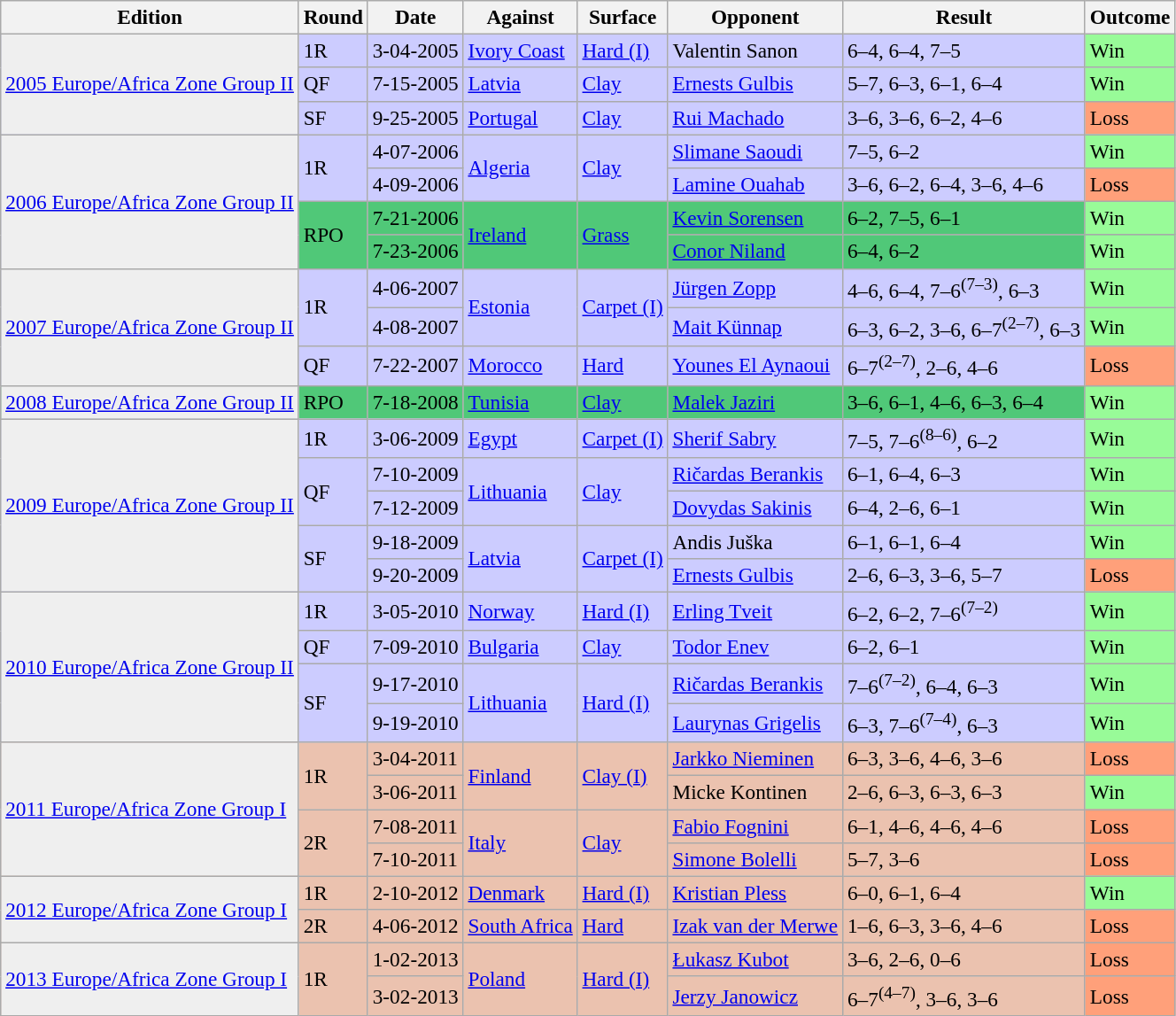<table class=wikitable style=font-size:97%>
<tr>
<th>Edition</th>
<th>Round</th>
<th>Date</th>
<th>Against</th>
<th>Surface</th>
<th>Opponent</th>
<th>Result</th>
<th>Outcome</th>
</tr>
<tr bgcolor=#CCCCFF>
<td rowspan=3 bgcolor=#efefef><a href='#'>2005 Europe/Africa Zone Group II</a></td>
<td>1R</td>
<td>3-04-2005</td>
<td> <a href='#'>Ivory Coast</a></td>
<td><a href='#'>Hard (I)</a></td>
<td> Valentin Sanon</td>
<td>6–4, 6–4, 7–5</td>
<td bgcolor=98FB98>Win</td>
</tr>
<tr bgcolor=#CCCCFF>
<td>QF</td>
<td>7-15-2005</td>
<td> <a href='#'>Latvia</a></td>
<td><a href='#'>Clay</a></td>
<td> <a href='#'>Ernests Gulbis</a></td>
<td>5–7, 6–3, 6–1, 6–4</td>
<td bgcolor=98FB98>Win</td>
</tr>
<tr bgcolor=#CCCCFF>
<td>SF</td>
<td>9-25-2005</td>
<td> <a href='#'>Portugal</a></td>
<td><a href='#'>Clay</a></td>
<td> <a href='#'>Rui Machado</a></td>
<td>3–6, 3–6, 6–2, 4–6</td>
<td bgcolor=FFA07A>Loss</td>
</tr>
<tr bgcolor=#CCCCFF>
<td rowspan=4 bgcolor=#efefef><a href='#'>2006 Europe/Africa Zone Group II</a></td>
<td rowspan=2>1R</td>
<td>4-07-2006</td>
<td rowspan=2> <a href='#'>Algeria</a></td>
<td rowspan=2><a href='#'>Clay</a></td>
<td> <a href='#'>Slimane Saoudi</a></td>
<td>7–5, 6–2</td>
<td bgcolor=98FB98>Win</td>
</tr>
<tr bgcolor=#CCCCFF>
<td>4-09-2006</td>
<td> <a href='#'>Lamine Ouahab</a></td>
<td>3–6, 6–2, 6–4, 3–6, 4–6</td>
<td bgcolor=FFA07A>Loss</td>
</tr>
<tr bgcolor=#50C878>
<td rowspan=2>RPO</td>
<td>7-21-2006</td>
<td rowspan=2> <a href='#'>Ireland</a></td>
<td rowspan=2><a href='#'>Grass</a></td>
<td> <a href='#'>Kevin Sorensen</a></td>
<td>6–2, 7–5, 6–1</td>
<td bgcolor=98FB98>Win</td>
</tr>
<tr bgcolor=#50C878>
<td>7-23-2006</td>
<td> <a href='#'>Conor Niland</a></td>
<td>6–4, 6–2</td>
<td bgcolor=98FB98>Win</td>
</tr>
<tr bgcolor=#CCCCFF>
<td rowspan=3 bgcolor=#efefef><a href='#'>2007 Europe/Africa Zone Group II</a></td>
<td rowspan=2>1R</td>
<td>4-06-2007</td>
<td rowspan=2> <a href='#'>Estonia</a></td>
<td rowspan=2><a href='#'>Carpet (I)</a></td>
<td> <a href='#'>Jürgen Zopp</a></td>
<td>4–6, 6–4, 7–6<sup>(7–3)</sup>, 6–3</td>
<td bgcolor=98FB98>Win</td>
</tr>
<tr bgcolor=#CCCCFF>
<td>4-08-2007</td>
<td> <a href='#'>Mait Künnap</a></td>
<td>6–3, 6–2, 3–6, 6–7<sup>(2–7)</sup>, 6–3</td>
<td bgcolor=98FB98>Win</td>
</tr>
<tr bgcolor=#CCCCFF>
<td>QF</td>
<td>7-22-2007</td>
<td> <a href='#'>Morocco</a></td>
<td><a href='#'>Hard</a></td>
<td> <a href='#'>Younes El Aynaoui</a></td>
<td>6–7<sup>(2–7)</sup>, 2–6, 4–6</td>
<td bgcolor=FFA07A>Loss</td>
</tr>
<tr bgcolor=#50C878>
<td bgcolor=#efefef><a href='#'>2008 Europe/Africa Zone Group II</a></td>
<td>RPO</td>
<td>7-18-2008</td>
<td> <a href='#'>Tunisia</a></td>
<td><a href='#'>Clay</a></td>
<td> <a href='#'>Malek Jaziri</a></td>
<td>3–6, 6–1, 4–6, 6–3, 6–4</td>
<td bgcolor=98FB98>Win</td>
</tr>
<tr bgcolor=#CCCCFF>
<td rowspan=5 bgcolor=#efefef><a href='#'>2009 Europe/Africa Zone Group II</a></td>
<td>1R</td>
<td>3-06-2009</td>
<td> <a href='#'>Egypt</a></td>
<td><a href='#'>Carpet (I)</a></td>
<td> <a href='#'>Sherif Sabry</a></td>
<td>7–5, 7–6<sup>(8–6)</sup>, 6–2</td>
<td bgcolor=98FB98>Win</td>
</tr>
<tr bgcolor=#CCCCFF>
<td rowspan=2>QF</td>
<td>7-10-2009</td>
<td rowspan=2> <a href='#'>Lithuania</a></td>
<td rowspan=2><a href='#'>Clay</a></td>
<td> <a href='#'>Ričardas Berankis</a></td>
<td>6–1, 6–4, 6–3</td>
<td bgcolor=98FB98>Win</td>
</tr>
<tr bgcolor=#CCCCFF>
<td>7-12-2009</td>
<td> <a href='#'>Dovydas Sakinis</a></td>
<td>6–4, 2–6, 6–1</td>
<td bgcolor=98FB98>Win</td>
</tr>
<tr bgcolor=#CCCCFF>
<td rowspan=2>SF</td>
<td>9-18-2009</td>
<td rowspan=2> <a href='#'>Latvia</a></td>
<td rowspan=2><a href='#'>Carpet (I)</a></td>
<td> Andis Juška</td>
<td>6–1, 6–1, 6–4</td>
<td bgcolor=98FB98>Win</td>
</tr>
<tr bgcolor=#CCCCFF>
<td>9-20-2009</td>
<td> <a href='#'>Ernests Gulbis</a></td>
<td>2–6, 6–3, 3–6, 5–7</td>
<td bgcolor=FFA07A>Loss</td>
</tr>
<tr bgcolor=#CCCCFF>
<td rowspan=4 bgcolor=#efefef><a href='#'>2010 Europe/Africa Zone Group II</a></td>
<td>1R</td>
<td>3-05-2010</td>
<td> <a href='#'>Norway</a></td>
<td><a href='#'>Hard (I)</a></td>
<td> <a href='#'>Erling Tveit</a></td>
<td>6–2, 6–2, 7–6<sup>(7–2)</sup></td>
<td bgcolor=98FB98>Win</td>
</tr>
<tr bgcolor=#CCCCFF>
<td>QF</td>
<td>7-09-2010</td>
<td> <a href='#'>Bulgaria</a></td>
<td><a href='#'>Clay</a></td>
<td> <a href='#'>Todor Enev</a></td>
<td>6–2, 6–1</td>
<td bgcolor=98FB98>Win</td>
</tr>
<tr bgcolor=#CCCCFF>
<td rowspan=2>SF</td>
<td>9-17-2010</td>
<td rowspan=2> <a href='#'>Lithuania</a></td>
<td rowspan=2><a href='#'>Hard (I)</a></td>
<td> <a href='#'>Ričardas Berankis</a></td>
<td>7–6<sup>(7–2)</sup>, 6–4, 6–3</td>
<td bgcolor=98FB98>Win</td>
</tr>
<tr bgcolor=#CCCCFF>
<td>9-19-2010</td>
<td> <a href='#'>Laurynas Grigelis</a></td>
<td>6–3, 7–6<sup>(7–4)</sup>, 6–3</td>
<td bgcolor=98FB98>Win</td>
</tr>
<tr bgcolor=#EBC2AF>
<td rowspan=4 bgcolor=#efefef><a href='#'>2011 Europe/Africa Zone Group I</a></td>
<td rowspan=2>1R</td>
<td>3-04-2011</td>
<td rowspan=2> <a href='#'>Finland</a></td>
<td rowspan=2><a href='#'>Clay (I)</a></td>
<td> <a href='#'>Jarkko Nieminen</a></td>
<td>6–3, 3–6, 4–6, 3–6</td>
<td bgcolor=FFA07A>Loss</td>
</tr>
<tr bgcolor=#EBC2AF>
<td>3-06-2011</td>
<td> Micke Kontinen</td>
<td>2–6, 6–3, 6–3, 6–3</td>
<td bgcolor=98FB98>Win</td>
</tr>
<tr bgcolor=#EBC2AF>
<td rowspan=2>2R</td>
<td>7-08-2011</td>
<td rowspan=2> <a href='#'>Italy</a></td>
<td rowspan=2><a href='#'>Clay</a></td>
<td> <a href='#'>Fabio Fognini</a></td>
<td>6–1, 4–6, 4–6, 4–6</td>
<td bgcolor=FFA07A>Loss</td>
</tr>
<tr bgcolor=#EBC2AF>
<td>7-10-2011</td>
<td> <a href='#'>Simone Bolelli</a></td>
<td>5–7, 3–6</td>
<td bgcolor=FFA07A>Loss</td>
</tr>
<tr bgcolor=#EBC2AF>
<td rowspan=2 bgcolor=#efefef><a href='#'>2012 Europe/Africa Zone Group I</a></td>
<td>1R</td>
<td>2-10-2012</td>
<td> <a href='#'>Denmark</a></td>
<td><a href='#'>Hard (I)</a></td>
<td> <a href='#'>Kristian Pless</a></td>
<td>6–0, 6–1, 6–4</td>
<td bgcolor=98FB98>Win</td>
</tr>
<tr bgcolor=#EBC2AF>
<td rowspan=1>2R</td>
<td>4-06-2012</td>
<td rowspan=1> <a href='#'>South Africa</a></td>
<td rowspan=1><a href='#'>Hard</a></td>
<td> <a href='#'>Izak van der Merwe</a></td>
<td>1–6, 6–3, 3–6, 4–6</td>
<td bgcolor=FFA07A>Loss</td>
</tr>
<tr bgcolor=#EBC2AF>
<td rowspan=2 bgcolor=#efefef><a href='#'>2013 Europe/Africa Zone Group I</a></td>
<td rowspan=2>1R</td>
<td>1-02-2013</td>
<td rowspan=2> <a href='#'>Poland</a></td>
<td rowspan=2><a href='#'>Hard (I)</a></td>
<td> <a href='#'>Łukasz Kubot</a></td>
<td>3–6, 2–6, 0–6</td>
<td bgcolor=FFA07A>Loss</td>
</tr>
<tr bgcolor=#EBC2AF>
<td>3-02-2013</td>
<td> <a href='#'>Jerzy Janowicz</a></td>
<td>6–7<sup>(4–7)</sup>, 3–6, 3–6</td>
<td bgcolor=FFA07A>Loss</td>
</tr>
</table>
